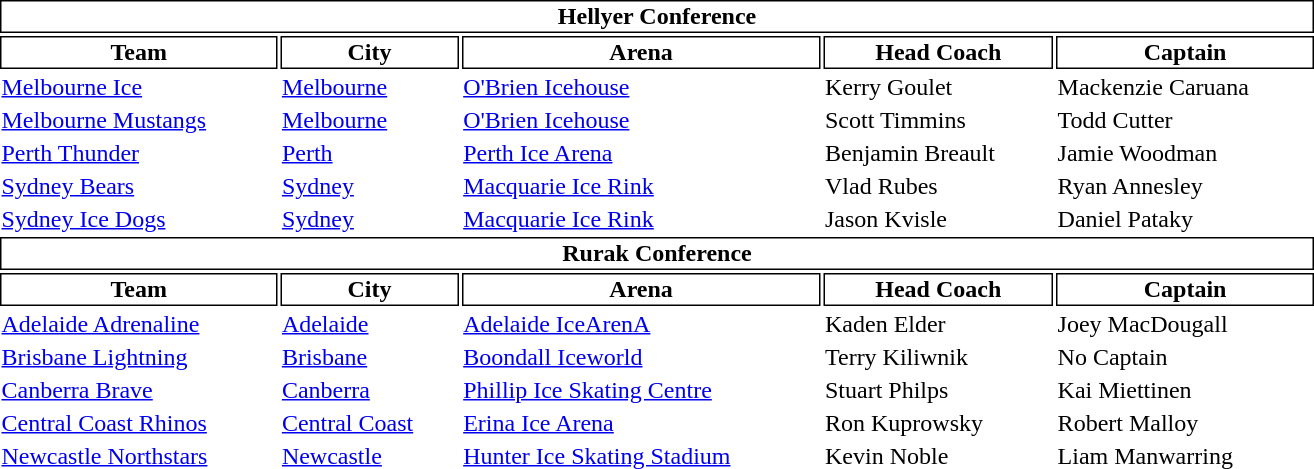<table class="toccolours" style="width:55em">
<tr>
</tr>
<tr>
<th style="background:#FFFFFF;color:black;align:center;border:black 1px solid"colspan="5">Hellyer Conference</th>
</tr>
<tr>
<th style="background:white;color:black;border:black 1px solid">Team</th>
<th style="background:white;color:black;border:black 1px solid">City</th>
<th style="background:white;color:black;border:black 1px solid">Arena</th>
<th style="background:white;color:black;border:black 1px solid">Head Coach</th>
<th style="background:white;color:black;border:black 1px solid">Captain</th>
</tr>
<tr>
<td><a href='#'>Melbourne Ice</a></td>
<td> <a href='#'>Melbourne</a></td>
<td><a href='#'>O'Brien Icehouse</a></td>
<td> Kerry Goulet</td>
<td> Mackenzie Caruana</td>
</tr>
<tr>
<td><a href='#'>Melbourne Mustangs</a></td>
<td> <a href='#'>Melbourne</a></td>
<td><a href='#'>O'Brien Icehouse</a></td>
<td> Scott Timmins</td>
<td> Todd Cutter</td>
</tr>
<tr>
<td><a href='#'>Perth Thunder</a></td>
<td> <a href='#'>Perth</a></td>
<td><a href='#'>Perth Ice Arena</a></td>
<td> Benjamin Breault</td>
<td> Jamie Woodman</td>
</tr>
<tr>
<td><a href='#'>Sydney Bears</a></td>
<td> <a href='#'>Sydney</a></td>
<td><a href='#'>Macquarie Ice Rink</a></td>
<td> Vlad Rubes</td>
<td> Ryan Annesley</td>
</tr>
<tr>
<td><a href='#'>Sydney Ice Dogs</a></td>
<td> <a href='#'>Sydney</a></td>
<td><a href='#'>Macquarie Ice Rink</a></td>
<td> Jason Kvisle</td>
<td> Daniel Pataky</td>
</tr>
<tr>
<th style="background:#FFFFFF;color:black;align:center;border:black 1px solid"colspan="5">Rurak Conference</th>
</tr>
<tr>
<th style="background:white;color:black;border:black 1px solid">Team</th>
<th style="background:white;color:black;border:black 1px solid">City</th>
<th style="background:white;color:black;border:black 1px solid">Arena</th>
<th style="background:white;color:black;border:black 1px solid">Head Coach</th>
<th style="background:white;color:black;border:black 1px solid">Captain</th>
</tr>
<tr>
<td><a href='#'>Adelaide Adrenaline</a></td>
<td> <a href='#'>Adelaide</a></td>
<td><a href='#'>Adelaide IceArenA</a></td>
<td> Kaden Elder</td>
<td> Joey MacDougall</td>
</tr>
<tr>
<td><a href='#'>Brisbane Lightning</a></td>
<td> <a href='#'>Brisbane</a></td>
<td><a href='#'>Boondall Iceworld</a></td>
<td> Terry Kiliwnik</td>
<td>No Captain</td>
</tr>
<tr>
<td><a href='#'>Canberra Brave</a></td>
<td> <a href='#'>Canberra</a></td>
<td><a href='#'>Phillip Ice Skating Centre</a></td>
<td> Stuart Philps</td>
<td> Kai Miettinen</td>
</tr>
<tr>
<td><a href='#'>Central Coast Rhinos</a></td>
<td> <a href='#'>Central Coast</a></td>
<td><a href='#'>Erina Ice Arena</a></td>
<td> Ron Kuprowsky</td>
<td> Robert Malloy</td>
</tr>
<tr>
<td><a href='#'>Newcastle Northstars</a></td>
<td> <a href='#'>Newcastle</a></td>
<td><a href='#'>Hunter Ice Skating Stadium</a></td>
<td> Kevin Noble</td>
<td> Liam Manwarring</td>
</tr>
<tr>
</tr>
</table>
